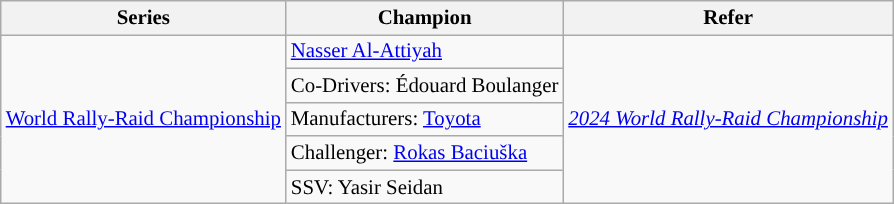<table class="wikitable" style="font-size:87%;">
<tr font-weight:bold">
<th>Series</th>
<th>Champion</th>
<th>Refer</th>
</tr>
<tr>
<td rowspan="5"><a href='#'>World Rally-Raid Championship</a></td>
<td> <a href='#'>Nasser Al-Attiyah</a></td>
<td rowspan="5"><em><a href='#'>2024 World Rally-Raid Championship</a></em></td>
</tr>
<tr>
<td>Co-Drivers:  Édouard Boulanger</td>
</tr>
<tr>
<td>Manufacturers:  <a href='#'>Toyota</a></td>
</tr>
<tr>
<td>Challenger:  <a href='#'>Rokas Baciuška</a></td>
</tr>
<tr>
<td>SSV:  Yasir Seidan</td>
</tr>
</table>
